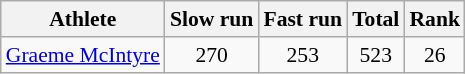<table class="wikitable" style="font-size:90%">
<tr>
<th>Athlete</th>
<th>Slow run</th>
<th>Fast run</th>
<th>Total</th>
<th>Rank</th>
</tr>
<tr align=center>
<td align=left><a href='#'>Graeme McIntyre</a></td>
<td>270</td>
<td>253</td>
<td>523</td>
<td>26</td>
</tr>
</table>
